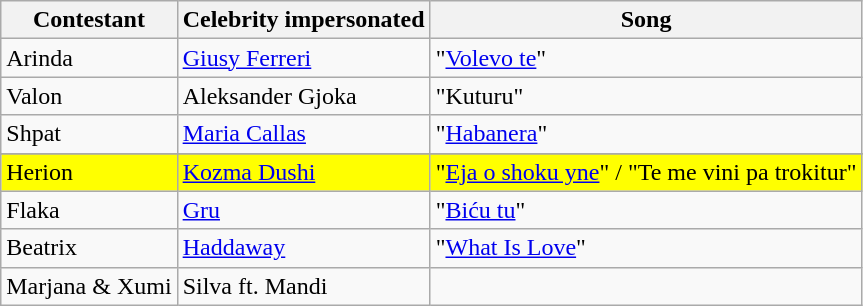<table class="wikitable">
<tr>
<th>Contestant</th>
<th>Celebrity impersonated</th>
<th>Song</th>
</tr>
<tr>
<td>Arinda</td>
<td><a href='#'>Giusy Ferreri</a></td>
<td>"<a href='#'>Volevo te</a>"</td>
</tr>
<tr>
<td>Valon</td>
<td>Aleksander Gjoka</td>
<td>"Kuturu"</td>
</tr>
<tr>
<td>Shpat</td>
<td><a href='#'>Maria Callas</a></td>
<td>"<a href='#'>Habanera</a>"</td>
</tr>
<tr>
</tr>
<tr style="background:yellow">
<td>Herion</td>
<td><a href='#'>Kozma Dushi</a></td>
<td>"<a href='#'>Eja o shoku yne</a>" / "Te me vini pa trokitur"</td>
</tr>
<tr>
<td>Flaka</td>
<td><a href='#'>Gru</a></td>
<td>"<a href='#'>Biću tu</a>"</td>
</tr>
<tr>
<td>Beatrix</td>
<td><a href='#'>Haddaway</a></td>
<td>"<a href='#'>What Is Love</a>"</td>
</tr>
<tr>
<td>Marjana & Xumi</td>
<td>Silva ft. Mandi</td>
<td></td>
</tr>
</table>
